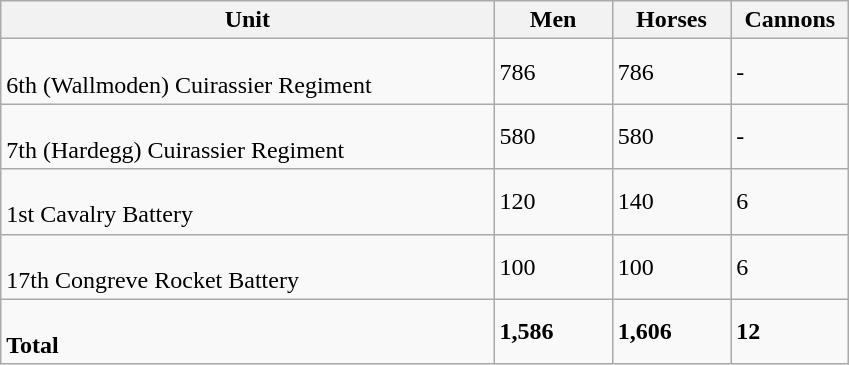<table class="wikitable">
<tr>
<th width=50%>Unit</th>
<th width=12%>Men</th>
<th width=12%>Horses</th>
<th width=12%>Cannons</th>
</tr>
<tr>
<td><br>6th (Wallmoden) Cuirassier Regiment</td>
<td>786</td>
<td>786</td>
<td>-</td>
</tr>
<tr>
<td><br>7th (Hardegg) Cuirassier Regiment</td>
<td>580</td>
<td>580</td>
<td>-</td>
</tr>
<tr>
<td><br>1st Cavalry Battery</td>
<td>120</td>
<td>140</td>
<td>6</td>
</tr>
<tr>
<td><br>17th Congreve Rocket Battery</td>
<td>100</td>
<td>100</td>
<td>6</td>
</tr>
<tr>
<td><br><strong>Total</strong></td>
<td><strong>1,586</strong></td>
<td><strong>1,606</strong></td>
<td><strong>12</strong></td>
</tr>
</table>
